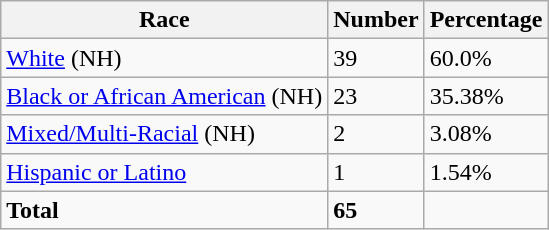<table class="wikitable">
<tr>
<th>Race</th>
<th>Number</th>
<th>Percentage</th>
</tr>
<tr>
<td><a href='#'>White</a> (NH)</td>
<td>39</td>
<td>60.0%</td>
</tr>
<tr>
<td><a href='#'>Black or African American</a> (NH)</td>
<td>23</td>
<td>35.38%</td>
</tr>
<tr>
<td><a href='#'>Mixed/Multi-Racial</a> (NH)</td>
<td>2</td>
<td>3.08%</td>
</tr>
<tr>
<td><a href='#'>Hispanic or Latino</a></td>
<td>1</td>
<td>1.54%</td>
</tr>
<tr>
<td><strong>Total</strong></td>
<td><strong>65</strong></td>
<td></td>
</tr>
</table>
